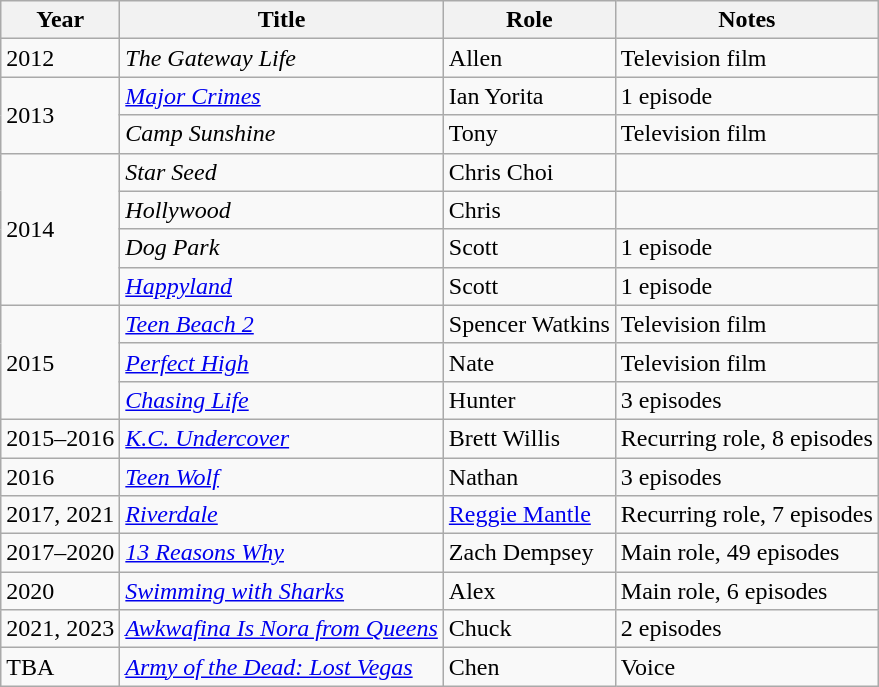<table class="wikitable sortable">
<tr>
<th scope="col">Year</th>
<th scope="col">Title</th>
<th scope="col">Role</th>
<th scope="col" class="unsortable">Notes</th>
</tr>
<tr>
<td>2012</td>
<td><em>The Gateway Life</em></td>
<td>Allen</td>
<td>Television film</td>
</tr>
<tr>
<td rowspan="2">2013</td>
<td><em><a href='#'>Major Crimes</a></em></td>
<td>Ian Yorita</td>
<td>1 episode</td>
</tr>
<tr>
<td><em>Camp Sunshine</em></td>
<td>Tony</td>
<td>Television film</td>
</tr>
<tr>
<td rowspan="4">2014</td>
<td><em>Star Seed</em></td>
<td>Chris Choi</td>
<td></td>
</tr>
<tr>
<td><em>Hollywood</em></td>
<td>Chris</td>
<td></td>
</tr>
<tr>
<td><em>Dog Park</em></td>
<td>Scott</td>
<td>1 episode</td>
</tr>
<tr>
<td><em><a href='#'>Happyland</a></em></td>
<td>Scott</td>
<td>1 episode</td>
</tr>
<tr>
<td rowspan="3">2015</td>
<td><em><a href='#'>Teen Beach 2</a></em></td>
<td>Spencer Watkins</td>
<td>Television film</td>
</tr>
<tr>
<td><em><a href='#'>Perfect High</a></em></td>
<td>Nate</td>
<td>Television film</td>
</tr>
<tr>
<td><em><a href='#'>Chasing Life</a></em></td>
<td>Hunter</td>
<td>3 episodes</td>
</tr>
<tr>
<td>2015–2016</td>
<td><em><a href='#'>K.C. Undercover</a></em></td>
<td>Brett Willis</td>
<td>Recurring role, 8 episodes</td>
</tr>
<tr>
<td>2016</td>
<td><em><a href='#'>Teen Wolf</a></em></td>
<td>Nathan</td>
<td>3 episodes</td>
</tr>
<tr>
<td>2017, 2021</td>
<td><em><a href='#'>Riverdale</a></em></td>
<td><a href='#'>Reggie Mantle</a></td>
<td>Recurring role, 7 episodes</td>
</tr>
<tr>
<td>2017–2020</td>
<td><em><a href='#'>13 Reasons Why</a></em></td>
<td>Zach Dempsey</td>
<td>Main role, 49 episodes</td>
</tr>
<tr>
<td>2020</td>
<td><em><a href='#'>Swimming with Sharks</a></em></td>
<td>Alex</td>
<td>Main role, 6 episodes</td>
</tr>
<tr>
<td>2021, 2023</td>
<td><em><a href='#'>Awkwafina Is Nora from Queens</a></em></td>
<td>Chuck</td>
<td>2 episodes</td>
</tr>
<tr>
<td>TBA</td>
<td><em><a href='#'>Army of the Dead: Lost Vegas</a></em></td>
<td>Chen</td>
<td>Voice</td>
</tr>
</table>
